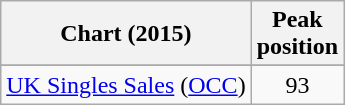<table class="wikitable sortable plainrowheaders">
<tr>
<th>Chart (2015)</th>
<th>Peak<br>position</th>
</tr>
<tr>
</tr>
<tr>
</tr>
<tr>
</tr>
<tr>
</tr>
<tr>
<td><a href='#'>UK Singles Sales</a> (<a href='#'>OCC</a>)</td>
<td style="text-align:center;">93</td>
</tr>
</table>
